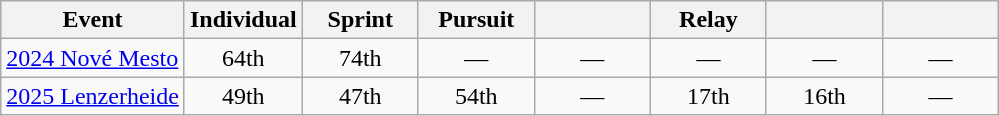<table class="wikitable" style="text-align: center;">
<tr>
<th>Event</th>
<th style="width:70px;">Individual</th>
<th style="width:70px;">Sprint</th>
<th style="width:70px;">Pursuit</th>
<th style="width:70px;"></th>
<th style="width:70px;">Relay</th>
<th style="width:70px;"></th>
<th style="width:70px;"></th>
</tr>
<tr>
<td align=left> <a href='#'>2024 Nové Mesto</a></td>
<td>64th</td>
<td>74th</td>
<td>—</td>
<td>—</td>
<td>—</td>
<td>—</td>
<td>—</td>
</tr>
<tr>
<td align=left> <a href='#'>2025 Lenzerheide</a></td>
<td>49th</td>
<td>47th</td>
<td>54th</td>
<td>—</td>
<td>17th</td>
<td>16th</td>
<td>—</td>
</tr>
</table>
